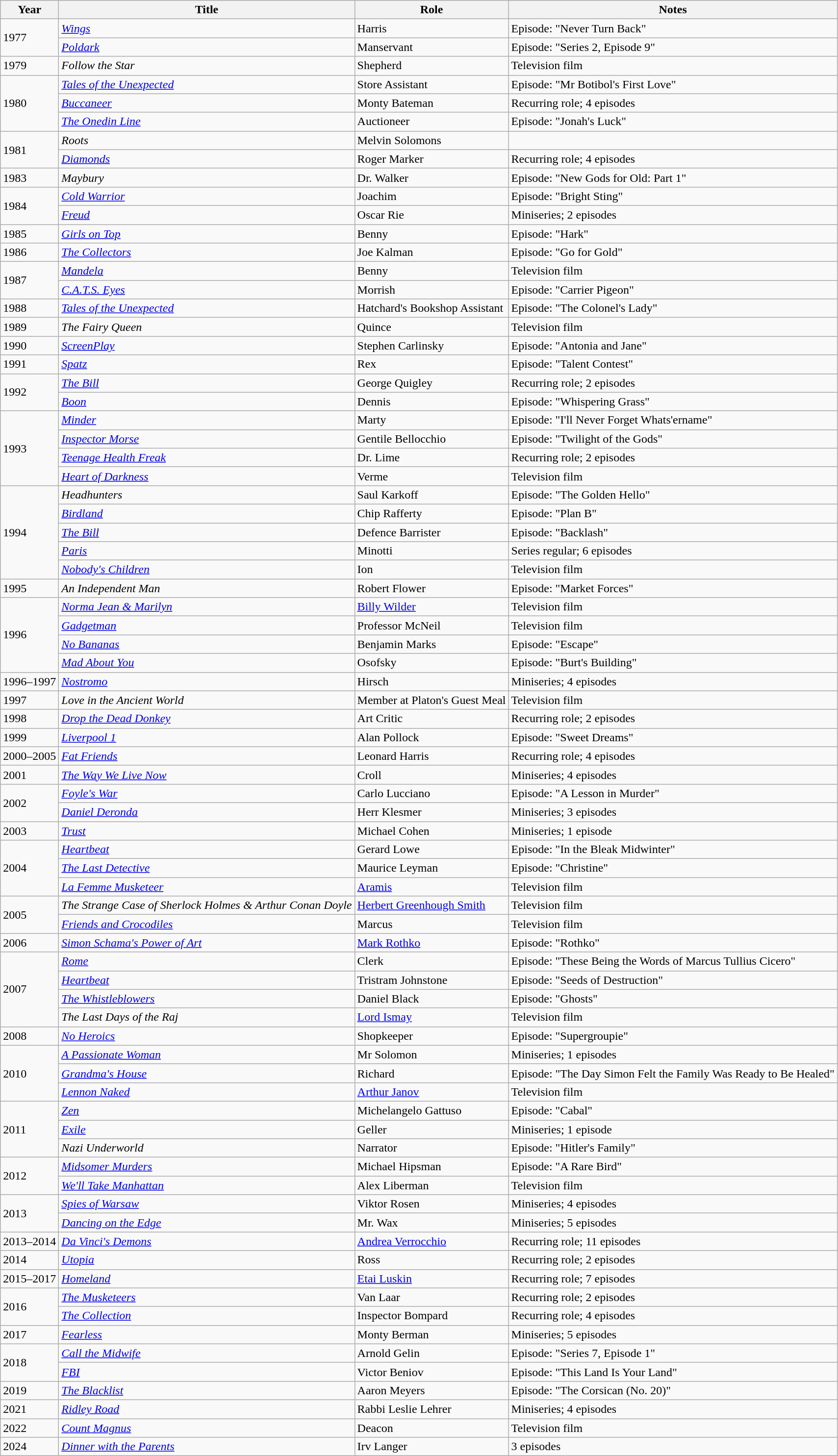<table class="wikitable sortable">
<tr>
<th>Year</th>
<th>Title</th>
<th>Role</th>
<th>Notes</th>
</tr>
<tr>
<td rowspan="2">1977</td>
<td><em><a href='#'>Wings</a></em></td>
<td>Harris</td>
<td>Episode: "Never Turn Back"</td>
</tr>
<tr>
<td><em><a href='#'>Poldark</a></em></td>
<td>Manservant</td>
<td>Episode: "Series 2, Episode 9"</td>
</tr>
<tr>
<td>1979</td>
<td><em>Follow the Star</em></td>
<td>Shepherd</td>
<td>Television film</td>
</tr>
<tr>
<td rowspan="3">1980</td>
<td><em><a href='#'>Tales of the Unexpected</a></em></td>
<td>Store Assistant</td>
<td>Episode: "Mr Botibol's First Love"</td>
</tr>
<tr>
<td><em><a href='#'>Buccaneer</a></em></td>
<td>Monty Bateman</td>
<td>Recurring role; 4 episodes</td>
</tr>
<tr>
<td><em><a href='#'>The Onedin Line</a></em></td>
<td>Auctioneer</td>
<td>Episode: "Jonah's Luck"</td>
</tr>
<tr>
<td rowspan="2">1981</td>
<td><em>Roots</em></td>
<td>Melvin Solomons</td>
<td></td>
</tr>
<tr>
<td><em><a href='#'>Diamonds</a></em></td>
<td>Roger Marker</td>
<td>Recurring role; 4 episodes</td>
</tr>
<tr>
<td>1983</td>
<td><em>Maybury</em></td>
<td>Dr. Walker</td>
<td>Episode: "New Gods for Old: Part 1"</td>
</tr>
<tr>
<td rowspan="2">1984</td>
<td><em><a href='#'>Cold Warrior</a></em></td>
<td>Joachim</td>
<td>Episode: "Bright Sting"</td>
</tr>
<tr>
<td><em><a href='#'>Freud</a></em></td>
<td>Oscar Rie</td>
<td>Miniseries; 2 episodes</td>
</tr>
<tr>
<td>1985</td>
<td><em><a href='#'>Girls on Top</a></em></td>
<td>Benny</td>
<td>Episode: "Hark"</td>
</tr>
<tr>
<td>1986</td>
<td><em><a href='#'>The Collectors</a></em></td>
<td>Joe Kalman</td>
<td>Episode: "Go for Gold"</td>
</tr>
<tr>
<td rowspan="2">1987</td>
<td><em><a href='#'>Mandela</a></em></td>
<td>Benny</td>
<td>Television film</td>
</tr>
<tr>
<td><em><a href='#'>C.A.T.S. Eyes</a></em></td>
<td>Morrish</td>
<td>Episode: "Carrier Pigeon"</td>
</tr>
<tr>
<td>1988</td>
<td><em><a href='#'>Tales of the Unexpected</a></em></td>
<td>Hatchard's Bookshop Assistant</td>
<td>Episode: "The Colonel's Lady"</td>
</tr>
<tr>
<td>1989</td>
<td><em>The Fairy Queen</em></td>
<td>Quince</td>
<td>Television film</td>
</tr>
<tr>
<td>1990</td>
<td><em><a href='#'>ScreenPlay</a></em></td>
<td>Stephen Carlinsky</td>
<td>Episode: "Antonia and Jane"</td>
</tr>
<tr>
<td>1991</td>
<td><em><a href='#'>Spatz</a></em></td>
<td>Rex</td>
<td>Episode: "Talent Contest"</td>
</tr>
<tr>
<td rowspan="2">1992</td>
<td><em><a href='#'>The Bill</a></em></td>
<td>George Quigley</td>
<td>Recurring role; 2 episodes</td>
</tr>
<tr>
<td><em><a href='#'>Boon</a></em></td>
<td>Dennis</td>
<td>Episode: "Whispering Grass"</td>
</tr>
<tr>
<td rowspan="4">1993</td>
<td><em><a href='#'>Minder</a></em></td>
<td>Marty</td>
<td>Episode: "I'll Never Forget Whats'ername"</td>
</tr>
<tr>
<td><em><a href='#'>Inspector Morse</a></em></td>
<td>Gentile Bellocchio</td>
<td>Episode: "Twilight of the Gods"</td>
</tr>
<tr>
<td><em><a href='#'>Teenage Health Freak</a></em></td>
<td>Dr. Lime</td>
<td>Recurring role; 2 episodes</td>
</tr>
<tr>
<td><em><a href='#'>Heart of Darkness</a></em></td>
<td>Verme</td>
<td>Television film</td>
</tr>
<tr>
<td rowspan="5">1994</td>
<td><em>Headhunters</em></td>
<td>Saul Karkoff</td>
<td>Episode: "The Golden Hello"</td>
</tr>
<tr>
<td><em><a href='#'>Birdland</a></em></td>
<td>Chip Rafferty</td>
<td>Episode: "Plan B"</td>
</tr>
<tr>
<td><em><a href='#'>The Bill</a></em></td>
<td>Defence Barrister</td>
<td>Episode: "Backlash"</td>
</tr>
<tr>
<td><em><a href='#'>Paris</a></em></td>
<td>Minotti</td>
<td>Series regular; 6 episodes</td>
</tr>
<tr>
<td><em><a href='#'>Nobody's Children</a></em></td>
<td>Ion</td>
<td>Television film</td>
</tr>
<tr>
<td>1995</td>
<td><em>An Independent Man</em></td>
<td>Robert Flower</td>
<td>Episode: "Market Forces"</td>
</tr>
<tr>
<td rowspan="4">1996</td>
<td><em><a href='#'>Norma Jean & Marilyn</a></em></td>
<td><a href='#'>Billy Wilder</a></td>
<td>Television film</td>
</tr>
<tr>
<td><em><a href='#'>Gadgetman</a></em></td>
<td>Professor McNeil</td>
<td>Television film</td>
</tr>
<tr>
<td><em><a href='#'>No Bananas</a></em></td>
<td>Benjamin Marks</td>
<td>Episode: "Escape"</td>
</tr>
<tr>
<td><em><a href='#'>Mad About You</a></em></td>
<td>Osofsky</td>
<td>Episode: "Burt's Building"</td>
</tr>
<tr>
<td>1996–1997</td>
<td><em><a href='#'>Nostromo</a></em></td>
<td>Hirsch</td>
<td>Miniseries; 4 episodes</td>
</tr>
<tr>
<td>1997</td>
<td><em>Love in the Ancient World</em></td>
<td>Member at Platon's Guest Meal</td>
<td>Television film</td>
</tr>
<tr>
<td>1998</td>
<td><em><a href='#'>Drop the Dead Donkey</a></em></td>
<td>Art Critic</td>
<td>Recurring role; 2 episodes</td>
</tr>
<tr>
<td>1999</td>
<td><em><a href='#'>Liverpool 1</a></em></td>
<td>Alan Pollock</td>
<td>Episode: "Sweet Dreams"</td>
</tr>
<tr>
<td>2000–2005</td>
<td><em><a href='#'>Fat Friends</a></em></td>
<td>Leonard Harris</td>
<td>Recurring role; 4 episodes</td>
</tr>
<tr>
<td>2001</td>
<td><em><a href='#'>The Way We Live Now</a></em></td>
<td>Croll</td>
<td>Miniseries; 4 episodes</td>
</tr>
<tr>
<td rowspan="2">2002</td>
<td><em><a href='#'>Foyle's War</a></em></td>
<td>Carlo Lucciano</td>
<td>Episode: "A Lesson in Murder"</td>
</tr>
<tr>
<td><em><a href='#'>Daniel Deronda</a></em></td>
<td>Herr Klesmer</td>
<td>Miniseries; 3 episodes</td>
</tr>
<tr>
<td>2003</td>
<td><em><a href='#'>Trust</a></em></td>
<td>Michael Cohen</td>
<td>Miniseries; 1 episode</td>
</tr>
<tr>
<td rowspan="3">2004</td>
<td><em><a href='#'>Heartbeat</a></em></td>
<td>Gerard Lowe</td>
<td>Episode: "In the Bleak Midwinter"</td>
</tr>
<tr>
<td><em><a href='#'>The Last Detective</a></em></td>
<td>Maurice Leyman</td>
<td>Episode: "Christine"</td>
</tr>
<tr>
<td><em><a href='#'>La Femme Musketeer</a></em></td>
<td><a href='#'>Aramis</a></td>
<td>Television film</td>
</tr>
<tr>
<td rowspan="2">2005</td>
<td><em>The Strange Case of Sherlock Holmes & Arthur Conan Doyle</em></td>
<td><a href='#'>Herbert Greenhough Smith</a></td>
<td>Television film</td>
</tr>
<tr>
<td><em><a href='#'>Friends and Crocodiles</a></em></td>
<td>Marcus</td>
<td>Television film</td>
</tr>
<tr>
<td>2006</td>
<td><em><a href='#'>Simon Schama's Power of Art</a></em></td>
<td><a href='#'>Mark Rothko</a></td>
<td>Episode: "Rothko"</td>
</tr>
<tr>
<td rowspan="4">2007</td>
<td><em><a href='#'>Rome</a></em></td>
<td>Clerk</td>
<td>Episode: "These Being the Words of Marcus Tullius Cicero"</td>
</tr>
<tr>
<td><em><a href='#'>Heartbeat</a></em></td>
<td>Tristram Johnstone</td>
<td>Episode: "Seeds of Destruction"</td>
</tr>
<tr>
<td><em><a href='#'>The Whistleblowers</a></em></td>
<td>Daniel Black</td>
<td>Episode: "Ghosts"</td>
</tr>
<tr>
<td><em>The Last Days of the Raj</em></td>
<td><a href='#'>Lord Ismay</a></td>
<td>Television film</td>
</tr>
<tr>
<td>2008</td>
<td><em><a href='#'>No Heroics</a></em></td>
<td>Shopkeeper</td>
<td>Episode: "Supergroupie"</td>
</tr>
<tr>
<td rowspan="3">2010</td>
<td><em><a href='#'>A Passionate Woman</a></em></td>
<td>Mr Solomon</td>
<td>Miniseries; 1 episodes</td>
</tr>
<tr>
<td><em><a href='#'>Grandma's House</a></em></td>
<td>Richard</td>
<td>Episode: "The Day Simon Felt the Family Was Ready to Be Healed"</td>
</tr>
<tr>
<td><em><a href='#'>Lennon Naked</a></em></td>
<td><a href='#'>Arthur Janov</a></td>
<td>Television film</td>
</tr>
<tr>
<td rowspan="3">2011</td>
<td><em><a href='#'>Zen</a></em></td>
<td>Michelangelo Gattuso</td>
<td>Episode: "Cabal"</td>
</tr>
<tr>
<td><em><a href='#'>Exile</a></em></td>
<td>Geller</td>
<td>Miniseries; 1 episode</td>
</tr>
<tr>
<td><em>Nazi Underworld</em></td>
<td>Narrator</td>
<td>Episode: "Hitler's Family"</td>
</tr>
<tr>
<td rowspan="2">2012</td>
<td><em><a href='#'>Midsomer Murders</a></em></td>
<td>Michael Hipsman</td>
<td>Episode: "A Rare Bird"</td>
</tr>
<tr>
<td><em><a href='#'>We'll Take Manhattan</a></em></td>
<td>Alex Liberman</td>
<td>Television film</td>
</tr>
<tr>
<td rowspan="2">2013</td>
<td><em><a href='#'>Spies of Warsaw</a></em></td>
<td>Viktor Rosen</td>
<td>Miniseries; 4 episodes</td>
</tr>
<tr>
<td><em><a href='#'>Dancing on the Edge</a></em></td>
<td>Mr. Wax</td>
<td>Miniseries; 5 episodes</td>
</tr>
<tr>
<td>2013–2014</td>
<td><em><a href='#'>Da Vinci's Demons</a></em></td>
<td><a href='#'>Andrea Verrocchio</a></td>
<td>Recurring role; 11 episodes</td>
</tr>
<tr>
<td>2014</td>
<td><em><a href='#'>Utopia</a></em></td>
<td>Ross</td>
<td>Recurring role; 2 episodes</td>
</tr>
<tr>
<td>2015–2017</td>
<td><em><a href='#'>Homeland</a></em></td>
<td><a href='#'>Etai Luskin</a></td>
<td>Recurring role; 7 episodes</td>
</tr>
<tr>
<td rowspan="2">2016</td>
<td><em><a href='#'>The Musketeers</a></em></td>
<td>Van Laar</td>
<td>Recurring role; 2 episodes</td>
</tr>
<tr>
<td><em><a href='#'>The Collection</a></em></td>
<td>Inspector Bompard</td>
<td>Recurring role; 4 episodes</td>
</tr>
<tr>
<td>2017</td>
<td><em><a href='#'>Fearless</a></em></td>
<td>Monty Berman</td>
<td>Miniseries; 5 episodes</td>
</tr>
<tr>
<td rowspan="2">2018</td>
<td><em><a href='#'>Call the Midwife</a></em></td>
<td>Arnold Gelin</td>
<td>Episode: "Series 7, Episode 1"</td>
</tr>
<tr>
<td><em><a href='#'>FBI</a></em></td>
<td>Victor Beniov</td>
<td>Episode: "This Land Is Your Land"</td>
</tr>
<tr>
<td>2019</td>
<td><em><a href='#'>The Blacklist</a></em></td>
<td>Aaron Meyers</td>
<td>Episode: "The Corsican (No. 20)"</td>
</tr>
<tr>
<td>2021</td>
<td><em><a href='#'>Ridley Road</a></em></td>
<td>Rabbi Leslie Lehrer</td>
<td>Miniseries; 4 episodes</td>
</tr>
<tr>
<td>2022</td>
<td><em><a href='#'>Count Magnus</a></em></td>
<td>Deacon</td>
<td>Television film</td>
</tr>
<tr>
<td>2024</td>
<td><em><a href='#'>Dinner with the Parents</a></em></td>
<td>Irv Langer</td>
<td>3 episodes</td>
</tr>
</table>
